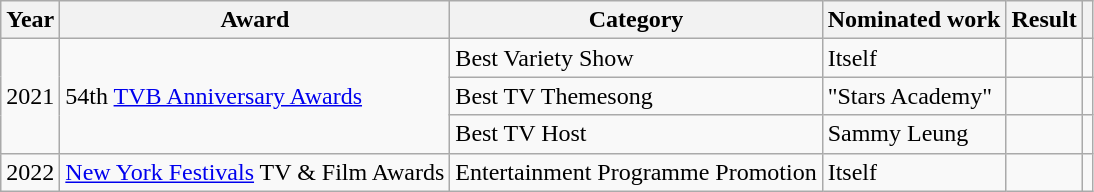<table class="wikitable sortable plainrowheaders">
<tr>
<th scope="col">Year</th>
<th scope="col">Award</th>
<th scope="col">Category</th>
<th scope="col">Nominated work</th>
<th scope="col">Result</th>
<th scope="col" class="unsortable"></th>
</tr>
<tr>
<td rowspan="3">2021</td>
<td rowspan="3">54th <a href='#'>TVB Anniversary Awards</a></td>
<td>Best Variety Show</td>
<td>Itself</td>
<td></td>
<td></td>
</tr>
<tr>
<td>Best TV Themesong</td>
<td>"Stars Academy"</td>
<td></td>
<td></td>
</tr>
<tr>
<td>Best TV Host</td>
<td>Sammy Leung</td>
<td></td>
<td></td>
</tr>
<tr>
<td>2022</td>
<td><a href='#'>New York Festivals</a> TV & Film Awards</td>
<td>Entertainment Programme Promotion </td>
<td>Itself</td>
<td></td>
<td></td>
</tr>
</table>
